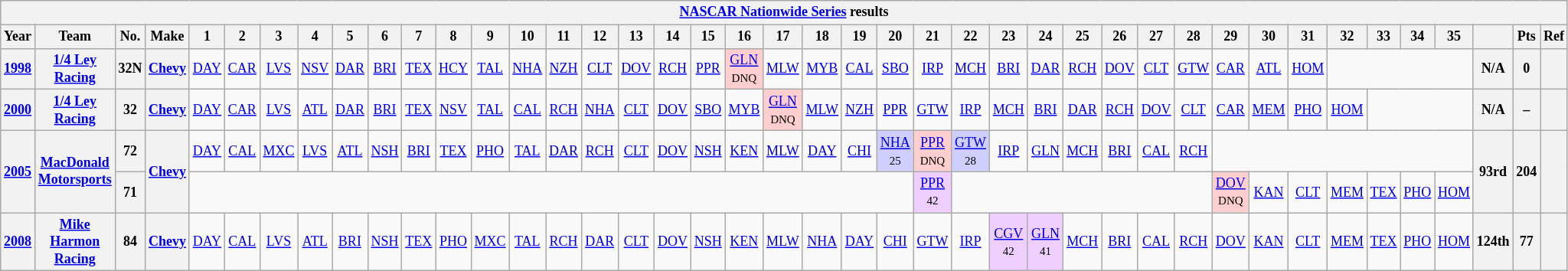<table class="wikitable" style="text-align:center; font-size:75%">
<tr>
<th colspan=42><a href='#'>NASCAR Nationwide Series</a> results</th>
</tr>
<tr>
<th>Year</th>
<th>Team</th>
<th>No.</th>
<th>Make</th>
<th>1</th>
<th>2</th>
<th>3</th>
<th>4</th>
<th>5</th>
<th>6</th>
<th>7</th>
<th>8</th>
<th>9</th>
<th>10</th>
<th>11</th>
<th>12</th>
<th>13</th>
<th>14</th>
<th>15</th>
<th>16</th>
<th>17</th>
<th>18</th>
<th>19</th>
<th>20</th>
<th>21</th>
<th>22</th>
<th>23</th>
<th>24</th>
<th>25</th>
<th>26</th>
<th>27</th>
<th>28</th>
<th>29</th>
<th>30</th>
<th>31</th>
<th>32</th>
<th>33</th>
<th>34</th>
<th>35</th>
<th></th>
<th>Pts</th>
<th>Ref</th>
</tr>
<tr>
<th><a href='#'>1998</a></th>
<th><a href='#'>1/4 Ley Racing</a></th>
<th>32N</th>
<th><a href='#'>Chevy</a></th>
<td><a href='#'>DAY</a></td>
<td><a href='#'>CAR</a></td>
<td><a href='#'>LVS</a></td>
<td><a href='#'>NSV</a></td>
<td><a href='#'>DAR</a></td>
<td><a href='#'>BRI</a></td>
<td><a href='#'>TEX</a></td>
<td><a href='#'>HCY</a></td>
<td><a href='#'>TAL</a></td>
<td><a href='#'>NHA</a></td>
<td><a href='#'>NZH</a></td>
<td><a href='#'>CLT</a></td>
<td><a href='#'>DOV</a></td>
<td><a href='#'>RCH</a></td>
<td><a href='#'>PPR</a></td>
<td style="background:#FFCFCF;"><a href='#'>GLN</a><br><small>DNQ</small></td>
<td><a href='#'>MLW</a></td>
<td><a href='#'>MYB</a></td>
<td><a href='#'>CAL</a></td>
<td><a href='#'>SBO</a></td>
<td><a href='#'>IRP</a></td>
<td><a href='#'>MCH</a></td>
<td><a href='#'>BRI</a></td>
<td><a href='#'>DAR</a></td>
<td><a href='#'>RCH</a></td>
<td><a href='#'>DOV</a></td>
<td><a href='#'>CLT</a></td>
<td><a href='#'>GTW</a></td>
<td><a href='#'>CAR</a></td>
<td><a href='#'>ATL</a></td>
<td><a href='#'>HOM</a></td>
<td colspan=4></td>
<th>N/A</th>
<th>0</th>
<th></th>
</tr>
<tr>
<th><a href='#'>2000</a></th>
<th><a href='#'>1/4 Ley Racing</a></th>
<th>32</th>
<th><a href='#'>Chevy</a></th>
<td><a href='#'>DAY</a></td>
<td><a href='#'>CAR</a></td>
<td><a href='#'>LVS</a></td>
<td><a href='#'>ATL</a></td>
<td><a href='#'>DAR</a></td>
<td><a href='#'>BRI</a></td>
<td><a href='#'>TEX</a></td>
<td><a href='#'>NSV</a></td>
<td><a href='#'>TAL</a></td>
<td><a href='#'>CAL</a></td>
<td><a href='#'>RCH</a></td>
<td><a href='#'>NHA</a></td>
<td><a href='#'>CLT</a></td>
<td><a href='#'>DOV</a></td>
<td><a href='#'>SBO</a></td>
<td><a href='#'>MYB</a></td>
<td style="background:#FFCFCF;"><a href='#'>GLN</a><br><small>DNQ</small></td>
<td><a href='#'>MLW</a></td>
<td><a href='#'>NZH</a></td>
<td><a href='#'>PPR</a></td>
<td><a href='#'>GTW</a></td>
<td><a href='#'>IRP</a></td>
<td><a href='#'>MCH</a></td>
<td><a href='#'>BRI</a></td>
<td><a href='#'>DAR</a></td>
<td><a href='#'>RCH</a></td>
<td><a href='#'>DOV</a></td>
<td><a href='#'>CLT</a></td>
<td><a href='#'>CAR</a></td>
<td><a href='#'>MEM</a></td>
<td><a href='#'>PHO</a></td>
<td><a href='#'>HOM</a></td>
<td colspan=3></td>
<th>N/A</th>
<th>–</th>
<th></th>
</tr>
<tr>
<th rowspan=2><a href='#'>2005</a></th>
<th rowspan=2><a href='#'>MacDonald Motorsports</a></th>
<th>72</th>
<th rowspan=2><a href='#'>Chevy</a></th>
<td><a href='#'>DAY</a></td>
<td><a href='#'>CAL</a></td>
<td><a href='#'>MXC</a></td>
<td><a href='#'>LVS</a></td>
<td><a href='#'>ATL</a></td>
<td><a href='#'>NSH</a></td>
<td><a href='#'>BRI</a></td>
<td><a href='#'>TEX</a></td>
<td><a href='#'>PHO</a></td>
<td><a href='#'>TAL</a></td>
<td><a href='#'>DAR</a></td>
<td><a href='#'>RCH</a></td>
<td><a href='#'>CLT</a></td>
<td><a href='#'>DOV</a></td>
<td><a href='#'>NSH</a></td>
<td><a href='#'>KEN</a></td>
<td><a href='#'>MLW</a></td>
<td><a href='#'>DAY</a></td>
<td><a href='#'>CHI</a></td>
<td style="background:#CFCFFF;"><a href='#'>NHA</a><br><small>25</small></td>
<td style="background:#FFCFCF;"><a href='#'>PPR</a><br><small>DNQ</small></td>
<td style="background:#CFCFFF;"><a href='#'>GTW</a><br><small>28</small></td>
<td><a href='#'>IRP</a></td>
<td><a href='#'>GLN</a></td>
<td><a href='#'>MCH</a></td>
<td><a href='#'>BRI</a></td>
<td><a href='#'>CAL</a></td>
<td><a href='#'>RCH</a></td>
<td colspan=7></td>
<th rowspan=2>93rd</th>
<th rowspan=2>204</th>
<th rowspan=2></th>
</tr>
<tr>
<th>71</th>
<td colspan=20></td>
<td style="background:#EFCFFF;"><a href='#'>PPR</a><br><small>42</small></td>
<td colspan=7></td>
<td style="background:#FFCFCF;"><a href='#'>DOV</a><br><small>DNQ</small></td>
<td><a href='#'>KAN</a></td>
<td><a href='#'>CLT</a></td>
<td><a href='#'>MEM</a></td>
<td><a href='#'>TEX</a></td>
<td><a href='#'>PHO</a></td>
<td><a href='#'>HOM</a></td>
</tr>
<tr>
<th><a href='#'>2008</a></th>
<th><a href='#'>Mike Harmon Racing</a></th>
<th>84</th>
<th><a href='#'>Chevy</a></th>
<td><a href='#'>DAY</a></td>
<td><a href='#'>CAL</a></td>
<td><a href='#'>LVS</a></td>
<td><a href='#'>ATL</a></td>
<td><a href='#'>BRI</a></td>
<td><a href='#'>NSH</a></td>
<td><a href='#'>TEX</a></td>
<td><a href='#'>PHO</a></td>
<td><a href='#'>MXC</a></td>
<td><a href='#'>TAL</a></td>
<td><a href='#'>RCH</a></td>
<td><a href='#'>DAR</a></td>
<td><a href='#'>CLT</a></td>
<td><a href='#'>DOV</a></td>
<td><a href='#'>NSH</a></td>
<td><a href='#'>KEN</a></td>
<td><a href='#'>MLW</a></td>
<td><a href='#'>NHA</a></td>
<td><a href='#'>DAY</a></td>
<td><a href='#'>CHI</a></td>
<td><a href='#'>GTW</a></td>
<td><a href='#'>IRP</a></td>
<td style="background:#EFCFFF;"><a href='#'>CGV</a><br><small>42</small></td>
<td style="background:#EFCFFF;"><a href='#'>GLN</a><br><small>41</small></td>
<td><a href='#'>MCH</a></td>
<td><a href='#'>BRI</a></td>
<td><a href='#'>CAL</a></td>
<td><a href='#'>RCH</a></td>
<td><a href='#'>DOV</a></td>
<td><a href='#'>KAN</a></td>
<td><a href='#'>CLT</a></td>
<td><a href='#'>MEM</a></td>
<td><a href='#'>TEX</a></td>
<td><a href='#'>PHO</a></td>
<td><a href='#'>HOM</a></td>
<th>124th</th>
<th>77</th>
<th></th>
</tr>
</table>
